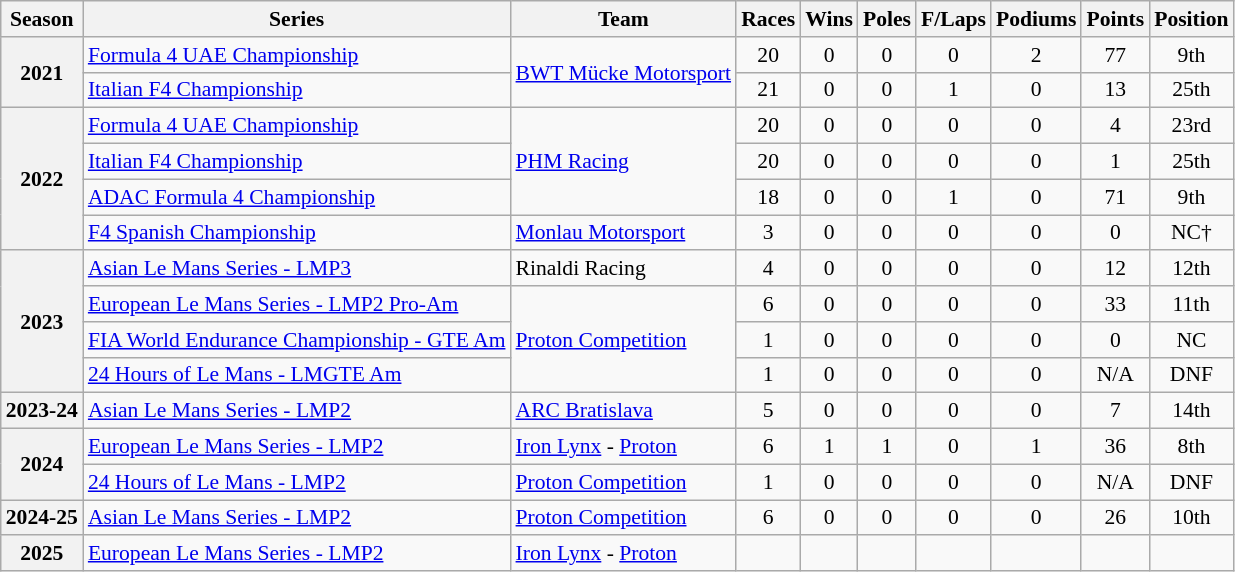<table class="wikitable" style="font-size: 90%; text-align:center">
<tr>
<th>Season</th>
<th>Series</th>
<th>Team</th>
<th>Races</th>
<th>Wins</th>
<th>Poles</th>
<th>F/Laps</th>
<th>Podiums</th>
<th>Points</th>
<th>Position</th>
</tr>
<tr>
<th rowspan="2">2021</th>
<td align="left"><a href='#'>Formula 4 UAE Championship</a></td>
<td rowspan="2" align="left"><a href='#'>BWT Mücke Motorsport</a></td>
<td>20</td>
<td>0</td>
<td>0</td>
<td>0</td>
<td>2</td>
<td>77</td>
<td>9th</td>
</tr>
<tr>
<td align="left"><a href='#'>Italian F4 Championship</a></td>
<td>21</td>
<td>0</td>
<td>0</td>
<td>1</td>
<td>0</td>
<td>13</td>
<td>25th</td>
</tr>
<tr>
<th rowspan="4">2022</th>
<td align="left"><a href='#'>Formula 4 UAE Championship</a></td>
<td rowspan="3" align="left"><a href='#'>PHM Racing</a></td>
<td>20</td>
<td>0</td>
<td>0</td>
<td>0</td>
<td>0</td>
<td>4</td>
<td>23rd</td>
</tr>
<tr>
<td align="left"><a href='#'>Italian F4 Championship</a></td>
<td>20</td>
<td>0</td>
<td>0</td>
<td>0</td>
<td>0</td>
<td>1</td>
<td>25th</td>
</tr>
<tr>
<td align="left"><a href='#'>ADAC Formula 4 Championship</a></td>
<td>18</td>
<td>0</td>
<td>0</td>
<td>1</td>
<td>0</td>
<td>71</td>
<td>9th</td>
</tr>
<tr>
<td align=left><a href='#'>F4 Spanish Championship</a></td>
<td align=left><a href='#'>Monlau Motorsport</a></td>
<td>3</td>
<td>0</td>
<td>0</td>
<td>0</td>
<td>0</td>
<td>0</td>
<td>NC†</td>
</tr>
<tr>
<th rowspan="4">2023</th>
<td align=left><a href='#'>Asian Le Mans Series - LMP3</a></td>
<td align=left>Rinaldi Racing</td>
<td>4</td>
<td>0</td>
<td>0</td>
<td>0</td>
<td>0</td>
<td>12</td>
<td>12th</td>
</tr>
<tr>
<td align=left><a href='#'>European Le Mans Series - LMP2 Pro-Am</a></td>
<td rowspan="3" align="left"><a href='#'>Proton Competition</a></td>
<td>6</td>
<td>0</td>
<td>0</td>
<td>0</td>
<td>0</td>
<td>33</td>
<td>11th</td>
</tr>
<tr>
<td align=left><a href='#'>FIA World Endurance Championship - GTE Am</a></td>
<td>1</td>
<td>0</td>
<td>0</td>
<td>0</td>
<td>0</td>
<td>0</td>
<td>NC</td>
</tr>
<tr>
<td align=left><a href='#'>24 Hours of Le Mans - LMGTE Am</a></td>
<td>1</td>
<td>0</td>
<td>0</td>
<td>0</td>
<td>0</td>
<td>N/A</td>
<td>DNF</td>
</tr>
<tr>
<th>2023-24</th>
<td align=left><a href='#'>Asian Le Mans Series - LMP2</a></td>
<td align=left><a href='#'>ARC Bratislava</a></td>
<td>5</td>
<td>0</td>
<td>0</td>
<td>0</td>
<td>0</td>
<td>7</td>
<td>14th</td>
</tr>
<tr>
<th rowspan="2">2024</th>
<td align=left><a href='#'>European Le Mans Series - LMP2</a></td>
<td align=left><a href='#'>Iron Lynx</a> - <a href='#'>Proton</a></td>
<td>6</td>
<td>1</td>
<td>1</td>
<td>0</td>
<td>1</td>
<td>36</td>
<td>8th</td>
</tr>
<tr>
<td align=left><a href='#'>24 Hours of Le Mans - LMP2</a></td>
<td align=left><a href='#'>Proton Competition</a></td>
<td>1</td>
<td>0</td>
<td>0</td>
<td>0</td>
<td>0</td>
<td>N/A</td>
<td>DNF</td>
</tr>
<tr>
<th>2024-25</th>
<td align=left><a href='#'>Asian Le Mans Series - LMP2</a></td>
<td align=left><a href='#'>Proton Competition</a></td>
<td>6</td>
<td>0</td>
<td>0</td>
<td>0</td>
<td>0</td>
<td>26</td>
<td>10th</td>
</tr>
<tr>
<th>2025</th>
<td align=left><a href='#'>European Le Mans Series - LMP2</a></td>
<td align=left><a href='#'>Iron Lynx</a> - <a href='#'>Proton</a></td>
<td></td>
<td></td>
<td></td>
<td></td>
<td></td>
<td></td>
<td></td>
</tr>
</table>
